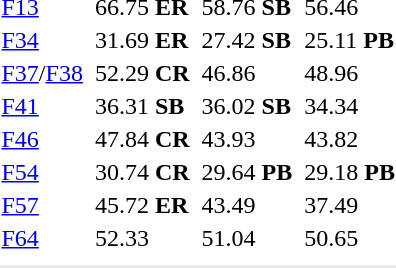<table>
<tr>
<td><a href='#'>F13</a></td>
<td></td>
<td>66.75 <strong>ER</strong></td>
<td></td>
<td>58.76 <strong>SB</strong></td>
<td></td>
<td>56.46</td>
</tr>
<tr>
<td><a href='#'>F34</a></td>
<td></td>
<td>31.69 <strong>ER</strong></td>
<td></td>
<td>27.42 <strong>SB</strong></td>
<td></td>
<td>25.11 <strong>PB</strong></td>
</tr>
<tr>
<td><a href='#'>F37</a>/<a href='#'>F38</a></td>
<td></td>
<td>52.29 <strong>CR</strong></td>
<td></td>
<td>46.86</td>
<td></td>
<td>48.96</td>
</tr>
<tr>
<td><a href='#'>F41</a></td>
<td></td>
<td>36.31 <strong>SB</strong></td>
<td></td>
<td>36.02 <strong>SB</strong></td>
<td></td>
<td>34.34</td>
</tr>
<tr>
<td><a href='#'>F46</a></td>
<td></td>
<td>47.84 <strong>CR</strong></td>
<td></td>
<td>43.93</td>
<td></td>
<td>43.82</td>
</tr>
<tr>
<td><a href='#'>F54</a></td>
<td></td>
<td>30.74 <strong>CR</strong></td>
<td></td>
<td>29.64 <strong>PB</strong></td>
<td></td>
<td>29.18 <strong>PB</strong></td>
</tr>
<tr>
<td><a href='#'>F57</a></td>
<td></td>
<td>45.72 <strong>ER</strong></td>
<td></td>
<td>43.49</td>
<td></td>
<td>37.49</td>
</tr>
<tr>
<td><a href='#'>F64</a></td>
<td></td>
<td>52.33</td>
<td></td>
<td>51.04</td>
<td></td>
<td>50.65</td>
</tr>
<tr>
<td colspan=7></td>
</tr>
<tr>
</tr>
<tr bgcolor= e8e8e8>
<td colspan=7></td>
</tr>
</table>
